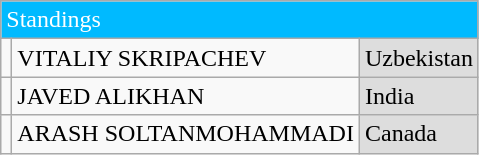<table class="wikitable">
<tr>
<td colspan="3" style="background:#00baff;color:#fff">Standings</td>
</tr>
<tr>
<td></td>
<td>VITALIY SKRIPACHEV</td>
<td style="background:#dddddd"> Uzbekistan</td>
</tr>
<tr>
<td></td>
<td>JAVED ALIKHAN</td>
<td style="background:#dddddd"> India</td>
</tr>
<tr>
<td></td>
<td>ARASH SOLTANMOHAMMADI</td>
<td style="background:#dddddd">Canada</td>
</tr>
</table>
